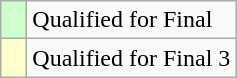<table class="wikitable" style="text-align:left;">
<tr>
<td width=10px bgcolor=#ccffcc></td>
<td>Qualified for Final</td>
</tr>
<tr>
<td width=10px bgcolor=#ffffcc></td>
<td>Qualified for Final 3</td>
</tr>
</table>
